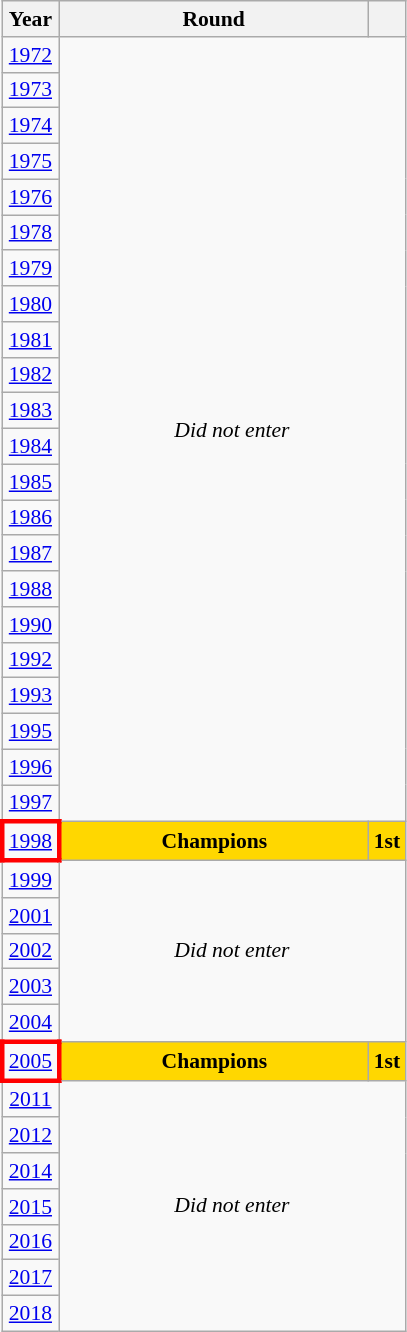<table class="wikitable" style="text-align: center; font-size:90%">
<tr>
<th>Year</th>
<th style="width:200px">Round</th>
<th></th>
</tr>
<tr>
<td><a href='#'>1972</a></td>
<td colspan="2" rowspan="22"><em>Did not enter</em></td>
</tr>
<tr>
<td><a href='#'>1973</a></td>
</tr>
<tr>
<td><a href='#'>1974</a></td>
</tr>
<tr>
<td><a href='#'>1975</a></td>
</tr>
<tr>
<td><a href='#'>1976</a></td>
</tr>
<tr>
<td><a href='#'>1978</a></td>
</tr>
<tr>
<td><a href='#'>1979</a></td>
</tr>
<tr>
<td><a href='#'>1980</a></td>
</tr>
<tr>
<td><a href='#'>1981</a></td>
</tr>
<tr>
<td><a href='#'>1982</a></td>
</tr>
<tr>
<td><a href='#'>1983</a></td>
</tr>
<tr>
<td><a href='#'>1984</a></td>
</tr>
<tr>
<td><a href='#'>1985</a></td>
</tr>
<tr>
<td><a href='#'>1986</a></td>
</tr>
<tr>
<td><a href='#'>1987</a></td>
</tr>
<tr>
<td><a href='#'>1988</a></td>
</tr>
<tr>
<td><a href='#'>1990</a></td>
</tr>
<tr>
<td><a href='#'>1992</a></td>
</tr>
<tr>
<td><a href='#'>1993</a></td>
</tr>
<tr>
<td><a href='#'>1995</a></td>
</tr>
<tr>
<td><a href='#'>1996</a></td>
</tr>
<tr>
<td><a href='#'>1997</a></td>
</tr>
<tr>
<td style="border: 3px solid red"><a href='#'>1998</a></td>
<td bgcolor=Gold><strong>Champions</strong></td>
<td bgcolor=Gold><strong>1st</strong></td>
</tr>
<tr>
<td><a href='#'>1999</a></td>
<td colspan="2" rowspan="5"><em>Did not enter</em></td>
</tr>
<tr>
<td><a href='#'>2001</a></td>
</tr>
<tr>
<td><a href='#'>2002</a></td>
</tr>
<tr>
<td><a href='#'>2003</a></td>
</tr>
<tr>
<td><a href='#'>2004</a></td>
</tr>
<tr>
<td style="border: 3px solid red"><a href='#'>2005</a></td>
<td bgcolor=Gold><strong>Champions</strong></td>
<td bgcolor=Gold><strong>1st</strong></td>
</tr>
<tr>
<td><a href='#'>2011</a></td>
<td colspan="2" rowspan="7"><em>Did not enter</em></td>
</tr>
<tr>
<td><a href='#'>2012</a></td>
</tr>
<tr>
<td><a href='#'>2014</a></td>
</tr>
<tr>
<td><a href='#'>2015</a></td>
</tr>
<tr>
<td><a href='#'>2016</a></td>
</tr>
<tr>
<td><a href='#'>2017</a></td>
</tr>
<tr>
<td><a href='#'>2018</a></td>
</tr>
</table>
